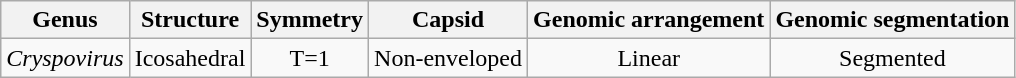<table class="wikitable sortable" style="text-align:center">
<tr>
<th>Genus</th>
<th>Structure</th>
<th>Symmetry</th>
<th>Capsid</th>
<th>Genomic arrangement</th>
<th>Genomic segmentation</th>
</tr>
<tr>
<td><em>Cryspovirus</em></td>
<td>Icosahedral</td>
<td>T=1</td>
<td>Non-enveloped</td>
<td>Linear</td>
<td>Segmented</td>
</tr>
</table>
